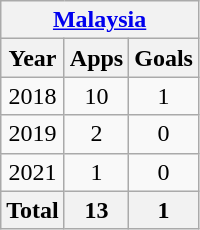<table class="wikitable" style="text-align:center">
<tr>
<th colspan=3><a href='#'>Malaysia</a></th>
</tr>
<tr>
<th>Year</th>
<th>Apps</th>
<th>Goals</th>
</tr>
<tr>
<td>2018</td>
<td>10</td>
<td>1</td>
</tr>
<tr>
<td>2019</td>
<td>2</td>
<td>0</td>
</tr>
<tr>
<td>2021</td>
<td>1</td>
<td>0</td>
</tr>
<tr>
<th>Total</th>
<th>13</th>
<th>1</th>
</tr>
</table>
